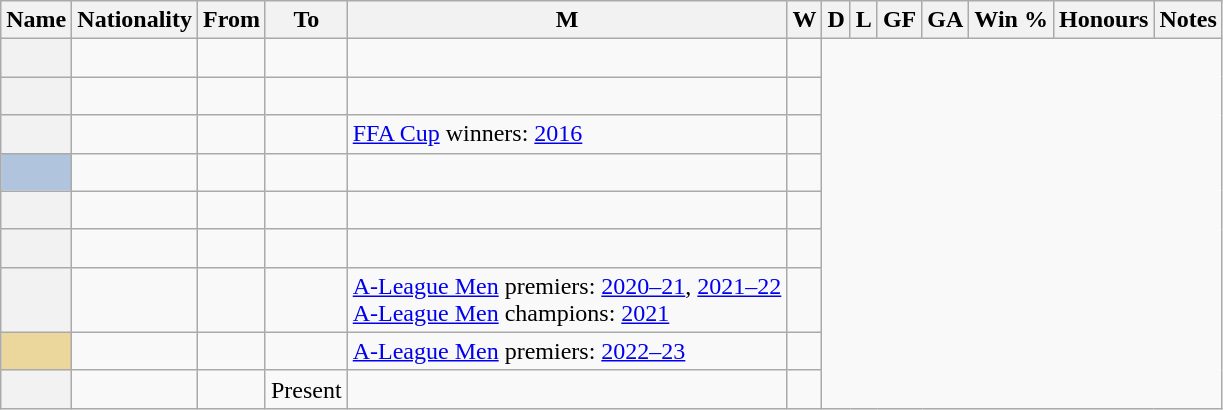<table class="wikitable plainrowheaders sortable" style="text-align:center">
<tr>
<th>Name</th>
<th>Nationality</th>
<th>From</th>
<th>To</th>
<th>M</th>
<th>W</th>
<th>D</th>
<th>L</th>
<th>GF</th>
<th>GA</th>
<th>Win %</th>
<th class="unsortable">Honours</th>
<th class="unsortable">Notes</th>
</tr>
<tr>
<th scope=row style=text-align:left></th>
<td align=left></td>
<td align=left></td>
<td align=left><br></td>
<td></td>
<td></td>
</tr>
<tr>
<th scope=row style=text-align:left></th>
<td align=left></td>
<td align=left></td>
<td align=left><br></td>
<td></td>
<td></td>
</tr>
<tr>
<th scope=row style=text-align:left></th>
<td align=left></td>
<td align=left></td>
<td align=left><br></td>
<td align=left><a href='#'>FFA Cup</a> winners: <a href='#'>2016</a></td>
<td></td>
</tr>
<tr>
<th scope=row style=background:#B0C4DE> </th>
<td align=left></td>
<td align=left></td>
<td align=left><br></td>
<td></td>
<td></td>
</tr>
<tr>
<th scope=row style=text-align:left></th>
<td align=left></td>
<td align=left></td>
<td align=left><br></td>
<td></td>
<td></td>
</tr>
<tr>
<th scope=row style=text-align:left></th>
<td align=left></td>
<td align=left></td>
<td align=left><br></td>
<td></td>
<td></td>
</tr>
<tr>
<th scope=row style=text-align:left></th>
<td align=left></td>
<td align=left></td>
<td align=left><br></td>
<td align=left><a href='#'>A-League Men</a> premiers: <a href='#'>2020–21</a>, <a href='#'>2021–22</a><br><a href='#'>A-League Men</a> champions: <a href='#'>2021</a></td>
<td></td>
</tr>
<tr>
<th scope=row style=background:#EBD79B> </th>
<td align=left></td>
<td align=left></td>
<td align=left><br></td>
<td align=left><a href='#'>A-League Men</a> premiers: <a href='#'>2022–23</a></td>
<td></td>
</tr>
<tr>
<th scope=row style=text-align:left></th>
<td align=left></td>
<td align=left></td>
<td align=left>Present<br></td>
<td align=left></td>
<td></td>
</tr>
</table>
